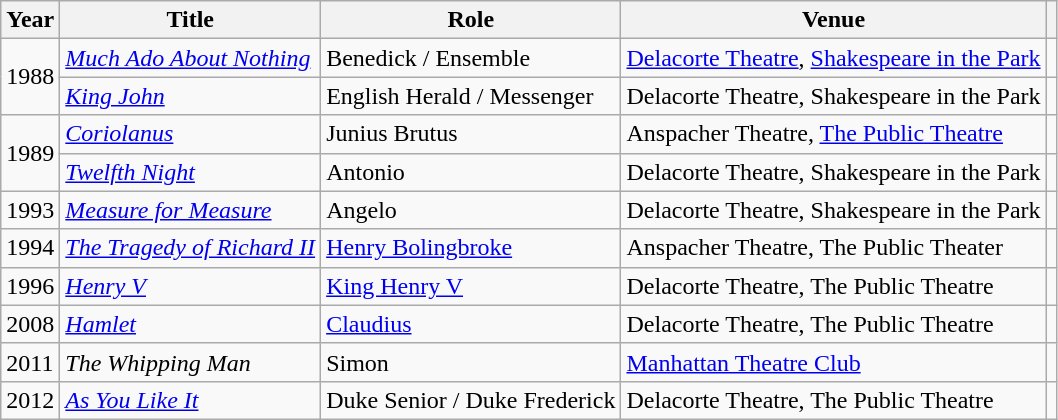<table class="wikitable sortable">
<tr>
<th>Year</th>
<th>Title</th>
<th>Role</th>
<th>Venue</th>
<th></th>
</tr>
<tr>
<td rowspan="2">1988</td>
<td><em><a href='#'>Much Ado About Nothing</a></em></td>
<td>Benedick / Ensemble</td>
<td><a href='#'>Delacorte Theatre</a>, <a href='#'>Shakespeare in the Park</a></td>
<td></td>
</tr>
<tr>
<td><em><a href='#'>King John</a></em></td>
<td>English Herald / Messenger</td>
<td>Delacorte Theatre, Shakespeare in the Park</td>
<td></td>
</tr>
<tr>
<td rowspan="2">1989</td>
<td><em><a href='#'>Coriolanus</a></em></td>
<td>Junius Brutus</td>
<td>Anspacher Theatre, <a href='#'>The Public Theatre</a></td>
<td></td>
</tr>
<tr>
<td><em><a href='#'>Twelfth Night</a></em></td>
<td>Antonio</td>
<td>Delacorte Theatre, Shakespeare in the Park</td>
<td></td>
</tr>
<tr>
<td>1993</td>
<td><em><a href='#'>Measure for Measure</a></em></td>
<td>Angelo</td>
<td>Delacorte Theatre, Shakespeare in the Park</td>
<td></td>
</tr>
<tr>
<td>1994</td>
<td><em><a href='#'>The Tragedy of Richard II</a></em></td>
<td><a href='#'>Henry Bolingbroke</a></td>
<td>Anspacher Theatre, The Public Theater</td>
<td></td>
</tr>
<tr>
<td>1996</td>
<td><em><a href='#'>Henry V</a></em></td>
<td><a href='#'>King Henry V</a></td>
<td>Delacorte Theatre, The Public Theatre</td>
<td></td>
</tr>
<tr>
<td>2008</td>
<td><em><a href='#'>Hamlet</a></em></td>
<td><a href='#'>Claudius</a></td>
<td>Delacorte Theatre, The Public Theatre</td>
<td></td>
</tr>
<tr>
<td>2011</td>
<td><em>The Whipping Man</em></td>
<td>Simon</td>
<td><a href='#'>Manhattan Theatre Club</a></td>
<td></td>
</tr>
<tr>
<td>2012</td>
<td><em><a href='#'>As You Like It</a></em></td>
<td>Duke Senior / Duke Frederick</td>
<td>Delacorte Theatre, The Public Theatre</td>
<td></td>
</tr>
</table>
